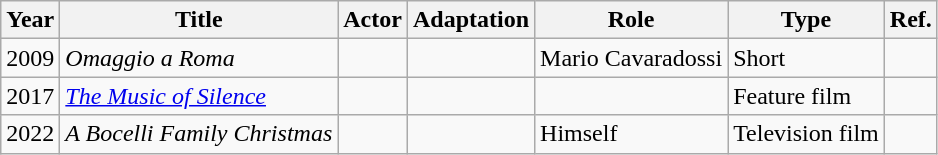<table class="wikitable">
<tr>
<th>Year</th>
<th>Title</th>
<th>Actor</th>
<th>Adaptation</th>
<th>Role</th>
<th>Type</th>
<th>Ref.</th>
</tr>
<tr>
<td>2009</td>
<td><em>Omaggio a Roma</em></td>
<td></td>
<td></td>
<td>Mario Cavaradossi</td>
<td>Short</td>
<td></td>
</tr>
<tr>
<td>2017</td>
<td><em><a href='#'>The Music of Silence</a></em></td>
<td></td>
<td></td>
<td></td>
<td>Feature film</td>
<td></td>
</tr>
<tr>
<td>2022</td>
<td><em>A Bocelli Family Christmas</em></td>
<td></td>
<td></td>
<td>Himself</td>
<td>Television film</td>
<td></td>
</tr>
</table>
